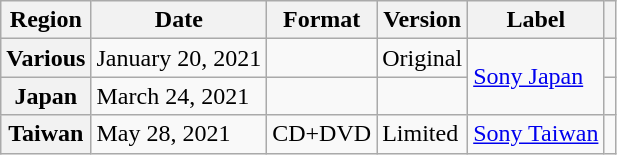<table class="wikitable plainrowheaders">
<tr>
<th scope="col">Region</th>
<th scope="col">Date</th>
<th scope="col">Format</th>
<th scope="col">Version</th>
<th scope="col">Label</th>
<th scope="col"></th>
</tr>
<tr>
<th scope="row">Various</th>
<td>January 20, 2021</td>
<td></td>
<td>Original</td>
<td rowspan="2"><a href='#'>Sony Japan</a></td>
<td style="text-align:center"></td>
</tr>
<tr>
<th scope="row">Japan</th>
<td>March 24, 2021</td>
<td></td>
<td></td>
<td style="text-align:center"></td>
</tr>
<tr>
<th scope="row">Taiwan</th>
<td>May 28, 2021</td>
<td>CD+DVD</td>
<td>Limited</td>
<td><a href='#'>Sony Taiwan</a></td>
<td style="text-align:center"></td>
</tr>
</table>
